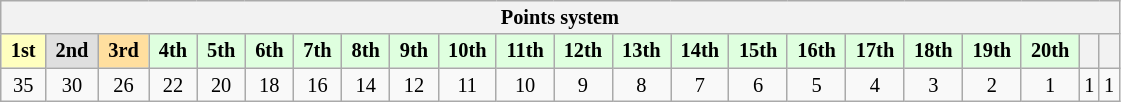<table class="wikitable" style="font-size:85%; text-align:center">
<tr>
<th colspan="22">Points system</th>
</tr>
<tr>
<td style="background:#ffffbf;"> <strong>1st</strong> </td>
<td style="background:#dfdfdf;"> <strong>2nd</strong> </td>
<td style="background:#ffdf9f;"> <strong>3rd</strong> </td>
<td style="background:#dfffdf;"> <strong>4th</strong> </td>
<td style="background:#dfffdf;"> <strong>5th</strong> </td>
<td style="background:#dfffdf;"> <strong>6th</strong> </td>
<td style="background:#dfffdf;"> <strong>7th</strong> </td>
<td style="background:#dfffdf;"> <strong>8th</strong> </td>
<td style="background:#dfffdf;"> <strong>9th</strong> </td>
<td style="background:#dfffdf;"> <strong>10th</strong> </td>
<td style="background:#dfffdf;"> <strong>11th</strong> </td>
<td style="background:#dfffdf;"> <strong>12th</strong> </td>
<td style="background:#dfffdf;"> <strong>13th</strong> </td>
<td style="background:#dfffdf;"> <strong>14th</strong> </td>
<td style="background:#dfffdf;"> <strong>15th</strong> </td>
<td style="background:#dfffdf;"> <strong>16th</strong> </td>
<td style="background:#dfffdf;"> <strong>17th</strong> </td>
<td style="background:#dfffdf;"> <strong>18th</strong> </td>
<td style="background:#dfffdf;"> <strong>19th</strong> </td>
<td style="background:#dfffdf;"> <strong>20th</strong> </td>
<th></th>
<th></th>
</tr>
<tr>
<td>35</td>
<td>30</td>
<td>26</td>
<td>22</td>
<td>20</td>
<td>18</td>
<td>16</td>
<td>14</td>
<td>12</td>
<td>11</td>
<td>10</td>
<td>9</td>
<td>8</td>
<td>7</td>
<td>6</td>
<td>5</td>
<td>4</td>
<td>3</td>
<td>2</td>
<td>1</td>
<td>1</td>
<td>1</td>
</tr>
</table>
